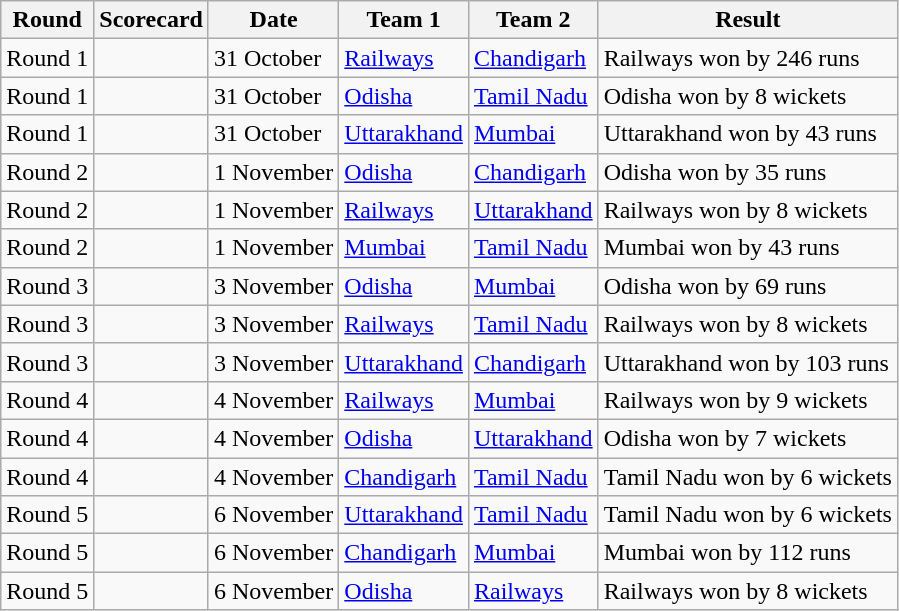<table class="wikitable collapsible sortable collapsed">
<tr>
<th>Round</th>
<th>Scorecard</th>
<th>Date</th>
<th>Team 1</th>
<th>Team 2</th>
<th>Result</th>
</tr>
<tr>
<td>Round 1</td>
<td></td>
<td>31 October</td>
<td><a href='#'>Railways</a></td>
<td><a href='#'>Chandigarh</a></td>
<td>Railways won by 246 runs</td>
</tr>
<tr>
<td>Round 1</td>
<td></td>
<td>31 October</td>
<td><a href='#'>Odisha</a></td>
<td><a href='#'>Tamil Nadu</a></td>
<td>Odisha won by 8 wickets</td>
</tr>
<tr>
<td>Round 1</td>
<td></td>
<td>31 October</td>
<td><a href='#'>Uttarakhand</a></td>
<td><a href='#'>Mumbai</a></td>
<td>Uttarakhand won by 43 runs</td>
</tr>
<tr>
<td>Round 2</td>
<td></td>
<td>1 November</td>
<td><a href='#'>Odisha</a></td>
<td><a href='#'>Chandigarh</a></td>
<td>Odisha won by 35 runs</td>
</tr>
<tr>
<td>Round 2</td>
<td></td>
<td>1 November</td>
<td><a href='#'>Railways</a></td>
<td><a href='#'>Uttarakhand</a></td>
<td>Railways won by 8 wickets</td>
</tr>
<tr>
<td>Round 2</td>
<td></td>
<td>1 November</td>
<td><a href='#'>Mumbai</a></td>
<td><a href='#'>Tamil Nadu</a></td>
<td>Mumbai won by 43 runs</td>
</tr>
<tr>
<td>Round 3</td>
<td></td>
<td>3 November</td>
<td><a href='#'>Odisha</a></td>
<td><a href='#'>Mumbai</a></td>
<td>Odisha won by 69 runs</td>
</tr>
<tr>
<td>Round 3</td>
<td></td>
<td>3 November</td>
<td><a href='#'>Railways</a></td>
<td><a href='#'>Tamil Nadu</a></td>
<td>Railways won by 8 wickets</td>
</tr>
<tr>
<td>Round 3</td>
<td></td>
<td>3 November</td>
<td><a href='#'>Uttarakhand</a></td>
<td><a href='#'>Chandigarh</a></td>
<td>Uttarakhand won by 103 runs</td>
</tr>
<tr>
<td>Round 4</td>
<td></td>
<td>4 November</td>
<td><a href='#'>Railways</a></td>
<td><a href='#'>Mumbai</a></td>
<td>Railways won by 9 wickets</td>
</tr>
<tr>
<td>Round 4</td>
<td></td>
<td>4 November</td>
<td><a href='#'>Odisha</a></td>
<td><a href='#'>Uttarakhand</a></td>
<td>Odisha won by 7 wickets</td>
</tr>
<tr>
<td>Round 4</td>
<td></td>
<td>4 November</td>
<td><a href='#'>Chandigarh</a></td>
<td><a href='#'>Tamil Nadu</a></td>
<td>Tamil Nadu won by 6 wickets</td>
</tr>
<tr>
<td>Round 5</td>
<td></td>
<td>6 November</td>
<td><a href='#'>Uttarakhand</a></td>
<td><a href='#'>Tamil Nadu</a></td>
<td>Tamil Nadu won by 6 wickets</td>
</tr>
<tr>
<td>Round 5</td>
<td></td>
<td>6 November</td>
<td><a href='#'>Chandigarh</a></td>
<td><a href='#'>Mumbai</a></td>
<td>Mumbai won by 112 runs</td>
</tr>
<tr>
<td>Round 5</td>
<td></td>
<td>6 November</td>
<td><a href='#'>Odisha</a></td>
<td><a href='#'>Railways</a></td>
<td>Railways won by 8 wickets</td>
</tr>
</table>
